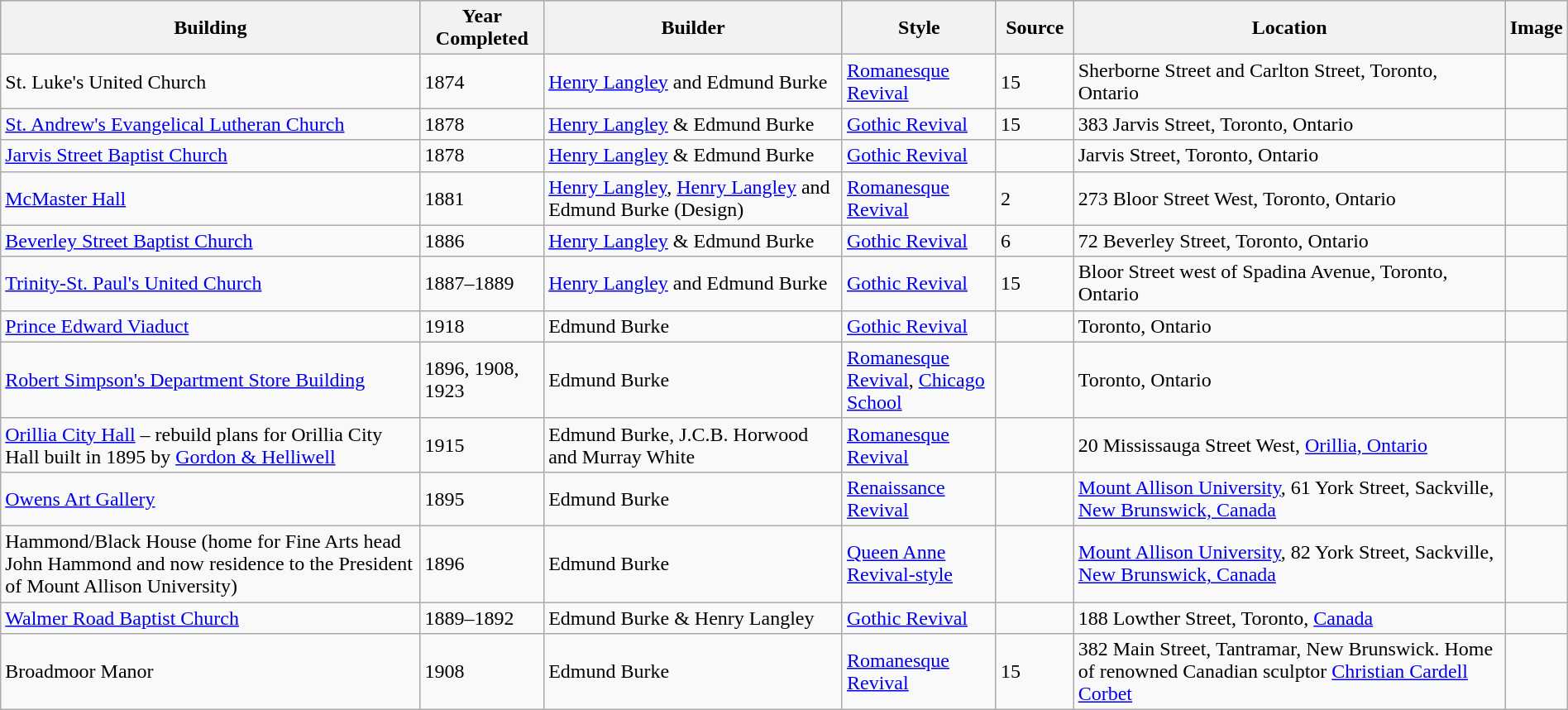<table class="wikitable" style="margin:1em auto;">
<tr style="background:lightblue;">
<th width=28%>Building</th>
<th width=8%>Year Completed</th>
<th width=20%>Builder</th>
<th width=10%>Style</th>
<th width=5%>Source</th>
<th width=32%>Location</th>
<th width=7%>Image</th>
</tr>
<tr>
<td>St. Luke's United Church</td>
<td>1874</td>
<td><a href='#'>Henry Langley</a> and Edmund Burke</td>
<td><a href='#'>Romanesque Revival</a></td>
<td>15</td>
<td>Sherborne Street and Carlton Street, Toronto, Ontario</td>
<td></td>
</tr>
<tr>
<td><a href='#'>St. Andrew's Evangelical Lutheran Church</a></td>
<td>1878</td>
<td><a href='#'>Henry Langley</a> & Edmund Burke</td>
<td><a href='#'>Gothic Revival</a></td>
<td>15</td>
<td>383 Jarvis Street, Toronto, Ontario</td>
<td></td>
</tr>
<tr>
<td><a href='#'>Jarvis Street Baptist Church</a></td>
<td>1878</td>
<td><a href='#'>Henry Langley</a> & Edmund Burke</td>
<td><a href='#'>Gothic Revival</a></td>
<td></td>
<td>Jarvis Street, Toronto, Ontario</td>
<td></td>
</tr>
<tr>
<td><a href='#'>McMaster Hall</a></td>
<td>1881</td>
<td><a href='#'>Henry Langley</a>, <a href='#'>Henry Langley</a> and Edmund Burke (Design)</td>
<td><a href='#'>Romanesque Revival</a></td>
<td>2</td>
<td>273 Bloor Street West, Toronto, Ontario</td>
<td></td>
</tr>
<tr>
<td><a href='#'>Beverley Street Baptist Church</a></td>
<td>1886</td>
<td><a href='#'>Henry Langley</a> & Edmund Burke</td>
<td><a href='#'>Gothic Revival</a></td>
<td>6</td>
<td>72 Beverley Street, Toronto, Ontario</td>
<td></td>
</tr>
<tr>
<td><a href='#'>Trinity-St. Paul's United Church</a></td>
<td>1887–1889</td>
<td><a href='#'>Henry Langley</a> and Edmund Burke</td>
<td><a href='#'>Gothic Revival</a></td>
<td>15</td>
<td>Bloor Street west of Spadina Avenue, Toronto, Ontario</td>
<td></td>
</tr>
<tr>
<td><a href='#'>Prince Edward Viaduct</a></td>
<td>1918</td>
<td>Edmund Burke</td>
<td><a href='#'>Gothic Revival</a></td>
<td></td>
<td>Toronto, Ontario</td>
<td></td>
</tr>
<tr>
<td><a href='#'>Robert Simpson's Department Store Building</a></td>
<td>1896, 1908, 1923</td>
<td>Edmund Burke</td>
<td><a href='#'>Romanesque Revival</a>, <a href='#'>Chicago School</a></td>
<td></td>
<td>Toronto, Ontario</td>
<td></td>
</tr>
<tr>
<td><a href='#'>Orillia City Hall</a> – rebuild plans for Orillia City Hall built in 1895 by <a href='#'>Gordon & Helliwell</a></td>
<td>1915</td>
<td>Edmund Burke, J.C.B. Horwood and Murray White </td>
<td><a href='#'>Romanesque Revival</a></td>
<td></td>
<td>20 Mississauga Street West, <a href='#'>Orillia, Ontario</a></td>
<td></td>
</tr>
<tr>
<td><a href='#'>Owens Art Gallery</a></td>
<td>1895</td>
<td>Edmund Burke</td>
<td><a href='#'>Renaissance Revival</a></td>
<td></td>
<td><a href='#'>Mount Allison University</a>, 61 York Street, Sackville, <a href='#'>New Brunswick, Canada</a></td>
<td></td>
</tr>
<tr>
<td>Hammond/Black House (home for Fine Arts head John Hammond and now residence to the President of Mount Allison University)</td>
<td>1896</td>
<td>Edmund Burke</td>
<td><a href='#'>Queen Anne Revival-style</a></td>
<td></td>
<td><a href='#'>Mount Allison University</a>, 82 York Street, Sackville, <a href='#'>New Brunswick, Canada</a></td>
<td></td>
</tr>
<tr>
<td><a href='#'>Walmer Road Baptist Church</a></td>
<td>1889–1892</td>
<td>Edmund Burke & Henry Langley</td>
<td><a href='#'>Gothic Revival</a></td>
<td></td>
<td>188 Lowther Street, Toronto, <a href='#'>Canada</a></td>
<td></td>
</tr>
<tr>
<td>Broadmoor Manor</td>
<td>1908</td>
<td>Edmund Burke</td>
<td><a href='#'>Romanesque Revival</a></td>
<td>15</td>
<td>382 Main Street, Tantramar, New Brunswick. Home of renowned Canadian sculptor <a href='#'>Christian Cardell Corbet</a></td>
</tr>
</table>
